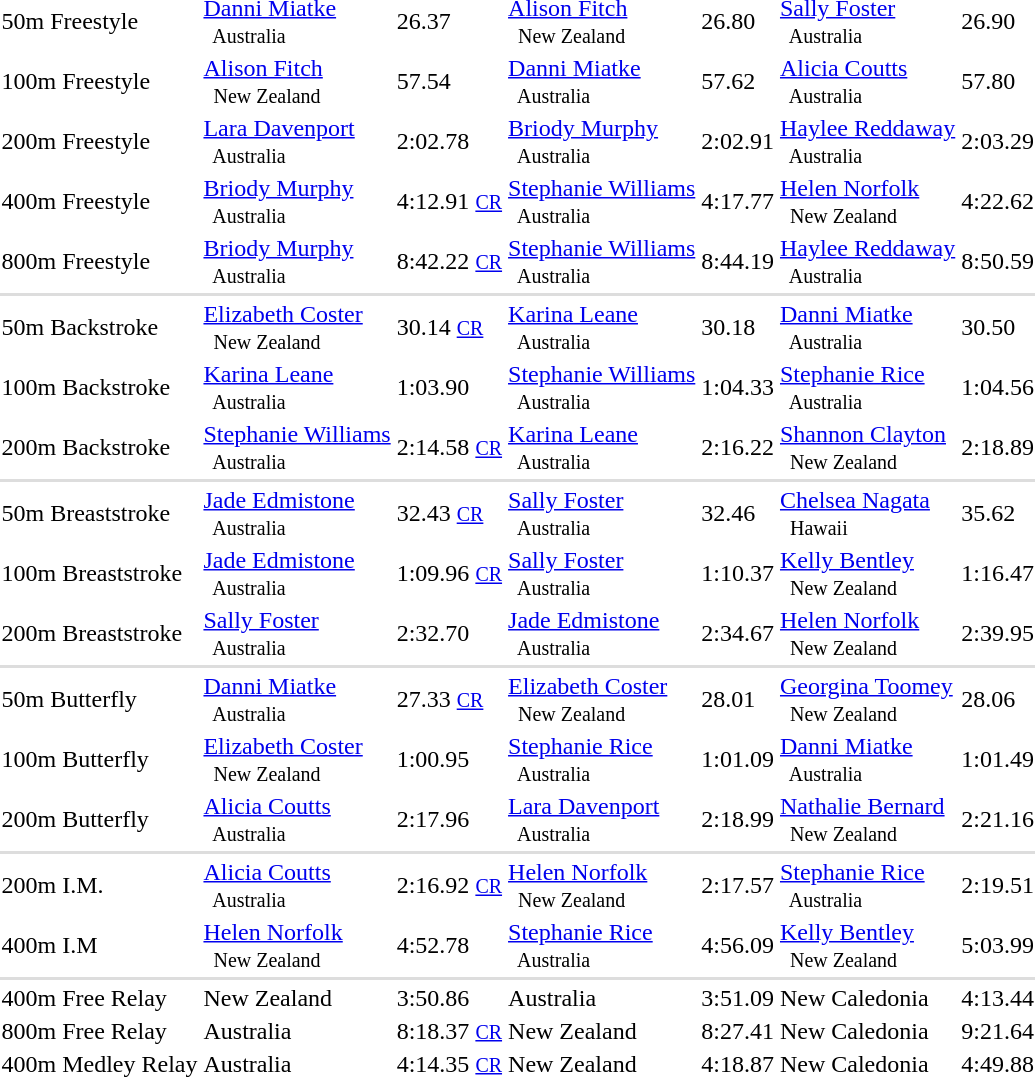<table>
<tr>
<td>50m Freestyle</td>
<td><a href='#'>Danni Miatke</a> <small><br>    Australia</small></td>
<td>26.37</td>
<td><a href='#'>Alison Fitch</a> <small><br>    New Zealand</small></td>
<td>26.80</td>
<td><a href='#'>Sally Foster</a> <small><br>    Australia</small></td>
<td>26.90</td>
</tr>
<tr>
<td>100m Freestyle</td>
<td><a href='#'>Alison Fitch</a> <small><br>    New Zealand</small></td>
<td>57.54</td>
<td><a href='#'>Danni Miatke</a> <small><br>    Australia</small></td>
<td>57.62</td>
<td><a href='#'>Alicia Coutts</a> <small><br>    Australia</small></td>
<td>57.80</td>
</tr>
<tr>
<td>200m Freestyle</td>
<td><a href='#'>Lara Davenport</a> <small><br>    Australia</small></td>
<td>2:02.78</td>
<td><a href='#'>Briody Murphy</a> <small><br>    Australia</small></td>
<td>2:02.91</td>
<td><a href='#'>Haylee Reddaway</a> <small><br>    Australia</small></td>
<td>2:03.29</td>
</tr>
<tr>
<td>400m Freestyle</td>
<td><a href='#'>Briody Murphy</a> <small><br>    Australia</small></td>
<td>4:12.91 <small> <a href='#'>CR</a> </small></td>
<td><a href='#'>Stephanie Williams</a> <small><br>    Australia</small></td>
<td>4:17.77</td>
<td><a href='#'>Helen Norfolk</a> <small><br>    New Zealand</small></td>
<td>4:22.62</td>
</tr>
<tr>
<td>800m Freestyle</td>
<td><a href='#'>Briody Murphy</a> <small><br>    Australia</small></td>
<td>8:42.22 <small> <a href='#'>CR</a> </small></td>
<td><a href='#'>Stephanie Williams</a> <small><br>    Australia</small></td>
<td>8:44.19</td>
<td><a href='#'>Haylee Reddaway</a> <small><br>    Australia</small></td>
<td>8:50.59</td>
</tr>
<tr bgcolor=#DDDDDD>
<td colspan=7></td>
</tr>
<tr>
<td>50m Backstroke</td>
<td><a href='#'>Elizabeth Coster</a> <small><br>    New Zealand</small></td>
<td>30.14 <small> <a href='#'>CR</a> </small></td>
<td><a href='#'>Karina Leane</a> <small><br>    Australia</small></td>
<td>30.18</td>
<td><a href='#'>Danni Miatke</a> <small><br>    Australia</small></td>
<td>30.50</td>
</tr>
<tr>
<td>100m Backstroke</td>
<td><a href='#'>Karina Leane</a> <small><br>    Australia</small></td>
<td>1:03.90</td>
<td><a href='#'>Stephanie Williams</a> <small><br>    Australia</small></td>
<td>1:04.33</td>
<td><a href='#'>Stephanie Rice</a> <small><br>    Australia</small></td>
<td>1:04.56</td>
</tr>
<tr>
<td>200m Backstroke</td>
<td><a href='#'>Stephanie Williams</a> <small><br>    Australia</small></td>
<td>2:14.58 <small> <a href='#'>CR</a> </small></td>
<td><a href='#'>Karina Leane</a> <small><br>    Australia</small></td>
<td>2:16.22</td>
<td><a href='#'>Shannon Clayton</a> <small><br>    New Zealand</small></td>
<td>2:18.89</td>
</tr>
<tr bgcolor=#DDDDDD>
<td colspan=7></td>
</tr>
<tr>
<td>50m Breaststroke</td>
<td><a href='#'>Jade Edmistone</a> <small><br>    Australia</small></td>
<td>32.43 <small> <a href='#'>CR</a> </small></td>
<td><a href='#'>Sally Foster</a> <small><br>    Australia</small></td>
<td>32.46</td>
<td><a href='#'>Chelsea Nagata</a> <small><br>    Hawaii</small></td>
<td>35.62</td>
</tr>
<tr>
<td>100m Breaststroke</td>
<td><a href='#'>Jade Edmistone</a> <small><br>    Australia</small></td>
<td>1:09.96 <small> <a href='#'>CR</a> </small></td>
<td><a href='#'>Sally Foster</a> <small><br>    Australia</small></td>
<td>1:10.37</td>
<td><a href='#'>Kelly Bentley</a> <small><br>    New Zealand</small></td>
<td>1:16.47</td>
</tr>
<tr>
<td>200m Breaststroke</td>
<td><a href='#'>Sally Foster</a> <small><br>    Australia</small></td>
<td>2:32.70</td>
<td><a href='#'>Jade Edmistone</a> <small><br>    Australia</small></td>
<td>2:34.67</td>
<td><a href='#'>Helen Norfolk</a> <small><br>    New Zealand</small></td>
<td>2:39.95</td>
</tr>
<tr bgcolor=#DDDDDD>
<td colspan=7></td>
</tr>
<tr>
<td>50m Butterfly</td>
<td><a href='#'>Danni Miatke</a> <small><br>    Australia</small></td>
<td>27.33 <small> <a href='#'>CR</a> </small></td>
<td><a href='#'>Elizabeth Coster</a> <small><br>    New Zealand</small></td>
<td>28.01</td>
<td><a href='#'>Georgina Toomey</a> <small><br>    New Zealand</small></td>
<td>28.06</td>
</tr>
<tr>
<td>100m Butterfly</td>
<td><a href='#'>Elizabeth Coster</a> <small><br>    New Zealand</small></td>
<td>1:00.95</td>
<td><a href='#'>Stephanie Rice</a> <small><br>    Australia</small></td>
<td>1:01.09</td>
<td><a href='#'>Danni Miatke</a> <small><br>    Australia</small></td>
<td>1:01.49</td>
</tr>
<tr>
<td>200m Butterfly</td>
<td><a href='#'>Alicia Coutts</a> <small><br>    Australia</small></td>
<td>2:17.96</td>
<td><a href='#'>Lara Davenport</a> <small><br>    Australia</small></td>
<td>2:18.99</td>
<td><a href='#'>Nathalie Bernard</a> <small><br>    New Zealand</small></td>
<td>2:21.16</td>
</tr>
<tr bgcolor=#DDDDDD>
<td colspan=7></td>
</tr>
<tr>
<td>200m I.M.</td>
<td><a href='#'>Alicia Coutts</a> <small><br>    Australia</small></td>
<td>2:16.92 <small> <a href='#'>CR</a> </small></td>
<td><a href='#'>Helen Norfolk</a> <small><br>    New Zealand</small></td>
<td>2:17.57</td>
<td><a href='#'>Stephanie Rice</a> <small><br>    Australia</small></td>
<td>2:19.51</td>
</tr>
<tr>
<td>400m I.M</td>
<td><a href='#'>Helen Norfolk</a> <small><br>    New Zealand</small></td>
<td>4:52.78</td>
<td><a href='#'>Stephanie Rice</a> <small><br>    Australia</small></td>
<td>4:56.09</td>
<td><a href='#'>Kelly Bentley</a> <small><br>    New Zealand</small></td>
<td>5:03.99</td>
</tr>
<tr bgcolor=#DDDDDD>
<td colspan=7></td>
</tr>
<tr>
<td>400m Free Relay</td>
<td> New Zealand</td>
<td>3:50.86</td>
<td> Australia</td>
<td>3:51.09</td>
<td> New Caledonia</td>
<td>4:13.44</td>
</tr>
<tr>
<td>800m Free Relay</td>
<td> Australia</td>
<td>8:18.37 <small> <a href='#'>CR</a> </small></td>
<td> New Zealand</td>
<td>8:27.41</td>
<td> New Caledonia</td>
<td>9:21.64</td>
</tr>
<tr>
<td>400m Medley Relay</td>
<td> Australia</td>
<td>4:14.35 <small> <a href='#'>CR</a> </small></td>
<td> New Zealand</td>
<td>4:18.87</td>
<td> New Caledonia</td>
<td>4:49.88</td>
</tr>
<tr>
</tr>
</table>
